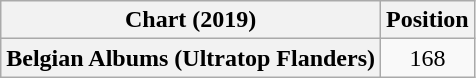<table class="wikitable plainrowheaders" style="text-align:center">
<tr>
<th scope="col">Chart (2019)</th>
<th scope="col">Position</th>
</tr>
<tr>
<th scope="row">Belgian Albums (Ultratop Flanders)</th>
<td>168</td>
</tr>
</table>
